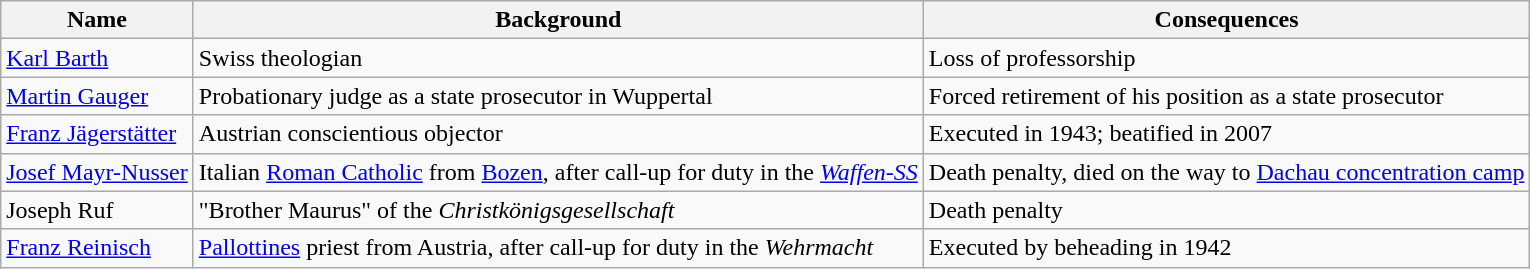<table class="wikitable">
<tr>
<th>Name</th>
<th>Background</th>
<th>Consequences</th>
</tr>
<tr>
<td><a href='#'>Karl Barth</a></td>
<td>Swiss theologian</td>
<td>Loss of professorship</td>
</tr>
<tr>
<td><a href='#'>Martin Gauger</a></td>
<td>Probationary judge as a state prosecutor in Wuppertal</td>
<td>Forced retirement of his position as a state prosecutor</td>
</tr>
<tr>
<td><a href='#'>Franz Jägerstätter</a></td>
<td>Austrian conscientious objector</td>
<td>Executed in 1943; beatified in 2007</td>
</tr>
<tr>
<td><a href='#'>Josef Mayr-Nusser</a></td>
<td>Italian <a href='#'>Roman Catholic</a> from <a href='#'>Bozen</a>, after call-up for duty in the <em><a href='#'>Waffen-SS</a></em></td>
<td>Death penalty, died on the way to <a href='#'>Dachau concentration camp</a></td>
</tr>
<tr>
<td>Joseph Ruf</td>
<td>"Brother Maurus" of the <em>Christkönigsgesellschaft</em></td>
<td>Death penalty</td>
</tr>
<tr>
<td><a href='#'>Franz Reinisch</a></td>
<td><a href='#'>Pallottines</a> priest from Austria, after call-up for duty in the <em>Wehrmacht</em></td>
<td>Executed by beheading in 1942</td>
</tr>
</table>
